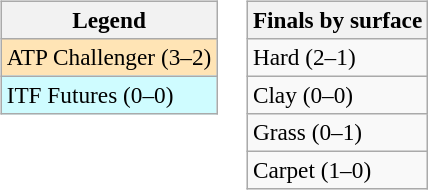<table>
<tr valign=top>
<td><br><table class=wikitable style=font-size:97%>
<tr>
<th>Legend</th>
</tr>
<tr bgcolor=moccasin>
<td>ATP Challenger (3–2)</td>
</tr>
<tr bgcolor=cffcff>
<td>ITF Futures (0–0)</td>
</tr>
</table>
</td>
<td><br><table class=wikitable style=font-size:97%>
<tr>
<th>Finals by surface</th>
</tr>
<tr>
<td>Hard (2–1)</td>
</tr>
<tr>
<td>Clay (0–0)</td>
</tr>
<tr>
<td>Grass (0–1)</td>
</tr>
<tr>
<td>Carpet (1–0)</td>
</tr>
</table>
</td>
</tr>
</table>
